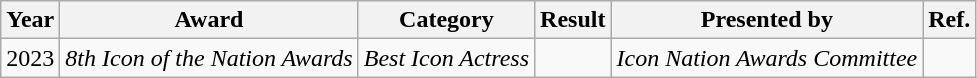<table class="wikitable">
<tr>
<th>Year</th>
<th>Award</th>
<th>Category</th>
<th>Result</th>
<th>Presented by</th>
<th>Ref.</th>
</tr>
<tr>
<td>2023</td>
<td><em>8th Icon of the Nation Awards</em></td>
<td><em>Best Icon Actress</em></td>
<td></td>
<td><em>Icon Nation Awards Committee</em></td>
<td></td>
</tr>
</table>
